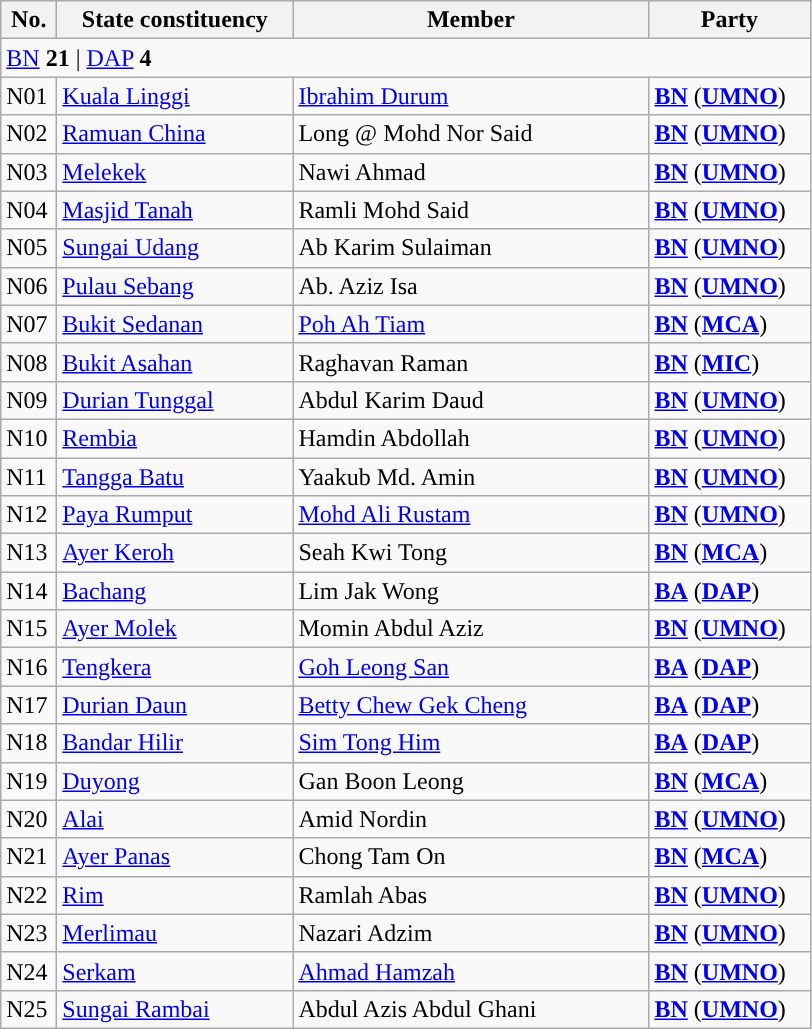<table class="wikitable sortable">
<tr>
<th style="width:30px;">No.</th>
<th style="width:150px;">State constituency</th>
<th style="width:230px;">Member</th>
<th style="width:100px;">Party</th>
</tr>
<tr>
<td colspan="4"><a href='#'>BN</a> <strong>21</strong> | <a href='#'>DAP</a> <strong>4</strong></td>
</tr>
<tr>
<td>N01</td>
<td><a href='#'>Kuala Linggi</a></td>
<td><a href='#'>Ibrahim Durum</a></td>
<td><strong><a href='#'>BN</a></strong> (<strong><a href='#'>UMNO</a></strong>)</td>
</tr>
<tr>
<td>N02</td>
<td><a href='#'>Ramuan China</a></td>
<td>Long @ Mohd Nor Said</td>
<td><strong><a href='#'>BN</a></strong> (<strong><a href='#'>UMNO</a></strong>)</td>
</tr>
<tr>
<td>N03</td>
<td><a href='#'>Melekek</a></td>
<td>Nawi Ahmad</td>
<td><strong><a href='#'>BN</a></strong> (<strong><a href='#'>UMNO</a></strong>)</td>
</tr>
<tr>
<td>N04</td>
<td><a href='#'>Masjid Tanah</a></td>
<td>Ramli Mohd Said</td>
<td><strong><a href='#'>BN</a></strong> (<strong><a href='#'>UMNO</a></strong>)</td>
</tr>
<tr>
<td>N05</td>
<td><a href='#'>Sungai Udang</a></td>
<td>Ab Karim Sulaiman</td>
<td><strong><a href='#'>BN</a></strong> (<strong><a href='#'>UMNO</a></strong>)</td>
</tr>
<tr>
<td>N06</td>
<td><a href='#'>Pulau Sebang</a></td>
<td>Ab. Aziz Isa</td>
<td><strong><a href='#'>BN</a></strong> (<strong><a href='#'>UMNO</a></strong>)</td>
</tr>
<tr>
<td>N07</td>
<td><a href='#'>Bukit Sedanan</a></td>
<td><a href='#'>Poh Ah Tiam</a></td>
<td><strong><a href='#'>BN</a></strong> (<strong><a href='#'>MCA</a></strong>)</td>
</tr>
<tr>
<td>N08</td>
<td><a href='#'>Bukit Asahan</a></td>
<td>Raghavan Raman</td>
<td><strong><a href='#'>BN</a></strong> (<strong><a href='#'>MIC</a></strong>)</td>
</tr>
<tr>
<td>N09</td>
<td><a href='#'>Durian Tunggal</a></td>
<td>Abdul Karim Daud</td>
<td><strong><a href='#'>BN</a></strong> (<strong><a href='#'>UMNO</a></strong>)</td>
</tr>
<tr>
<td>N10</td>
<td><a href='#'>Rembia</a></td>
<td>Hamdin Abdollah</td>
<td><strong><a href='#'>BN</a></strong> (<strong><a href='#'>UMNO</a></strong>)</td>
</tr>
<tr>
<td>N11</td>
<td><a href='#'>Tangga Batu</a></td>
<td>Yaakub Md. Amin</td>
<td><strong><a href='#'>BN</a></strong> (<strong><a href='#'>UMNO</a></strong>)</td>
</tr>
<tr>
<td>N12</td>
<td><a href='#'>Paya Rumput</a></td>
<td><a href='#'>Mohd Ali Rustam</a></td>
<td><strong><a href='#'>BN</a></strong> (<strong><a href='#'>UMNO</a></strong>)</td>
</tr>
<tr>
<td>N13</td>
<td><a href='#'>Ayer Keroh</a></td>
<td>Seah Kwi Tong</td>
<td><strong><a href='#'>BN</a></strong> (<strong><a href='#'>MCA</a></strong>)</td>
</tr>
<tr>
<td>N14</td>
<td><a href='#'>Bachang</a></td>
<td>Lim Jak Wong</td>
<td><strong><a href='#'>BA</a></strong> (<strong><a href='#'>DAP</a></strong>)</td>
</tr>
<tr>
<td>N15</td>
<td><a href='#'>Ayer Molek</a></td>
<td>Momin Abdul Aziz</td>
<td><strong><a href='#'>BN</a></strong> (<strong><a href='#'>UMNO</a></strong>)</td>
</tr>
<tr>
<td>N16</td>
<td><a href='#'>Tengkera</a></td>
<td><a href='#'>Goh Leong San</a></td>
<td><strong><a href='#'>BA</a></strong> (<strong><a href='#'>DAP</a></strong>)</td>
</tr>
<tr>
<td>N17</td>
<td><a href='#'>Durian Daun</a></td>
<td><a href='#'>Betty Chew Gek Cheng</a></td>
<td><strong><a href='#'>BA</a></strong> (<strong><a href='#'>DAP</a></strong>)</td>
</tr>
<tr>
<td>N18</td>
<td><a href='#'>Bandar Hilir</a></td>
<td><a href='#'>Sim Tong Him</a></td>
<td><strong><a href='#'>BA</a></strong> (<strong><a href='#'>DAP</a></strong>)</td>
</tr>
<tr>
<td>N19</td>
<td><a href='#'>Duyong</a></td>
<td>Gan Boon Leong</td>
<td><strong><a href='#'>BN</a></strong> (<strong><a href='#'>MCA</a></strong>)</td>
</tr>
<tr>
<td>N20</td>
<td><a href='#'>Alai</a></td>
<td>Amid Nordin</td>
<td><strong><a href='#'>BN</a></strong> (<strong><a href='#'>UMNO</a></strong>)</td>
</tr>
<tr>
<td>N21</td>
<td><a href='#'>Ayer Panas</a></td>
<td>Chong Tam On</td>
<td><strong><a href='#'>BN</a></strong> (<strong><a href='#'>MCA</a></strong>)</td>
</tr>
<tr>
<td>N22</td>
<td><a href='#'>Rim</a></td>
<td>Ramlah Abas</td>
<td><strong><a href='#'>BN</a></strong> (<strong><a href='#'>UMNO</a></strong>)</td>
</tr>
<tr>
<td>N23</td>
<td><a href='#'>Merlimau</a></td>
<td>Nazari Adzim</td>
<td><strong><a href='#'>BN</a></strong> (<strong><a href='#'>UMNO</a></strong>)</td>
</tr>
<tr>
<td>N24</td>
<td><a href='#'>Serkam</a></td>
<td><a href='#'>Ahmad Hamzah</a></td>
<td><strong><a href='#'>BN</a></strong> (<strong><a href='#'>UMNO</a></strong>)</td>
</tr>
<tr>
<td>N25</td>
<td><a href='#'>Sungai Rambai</a></td>
<td>Abdul Azis Abdul Ghani</td>
<td><strong><a href='#'>BN</a></strong> (<strong><a href='#'>UMNO</a></strong>)</td>
</tr>
</table>
